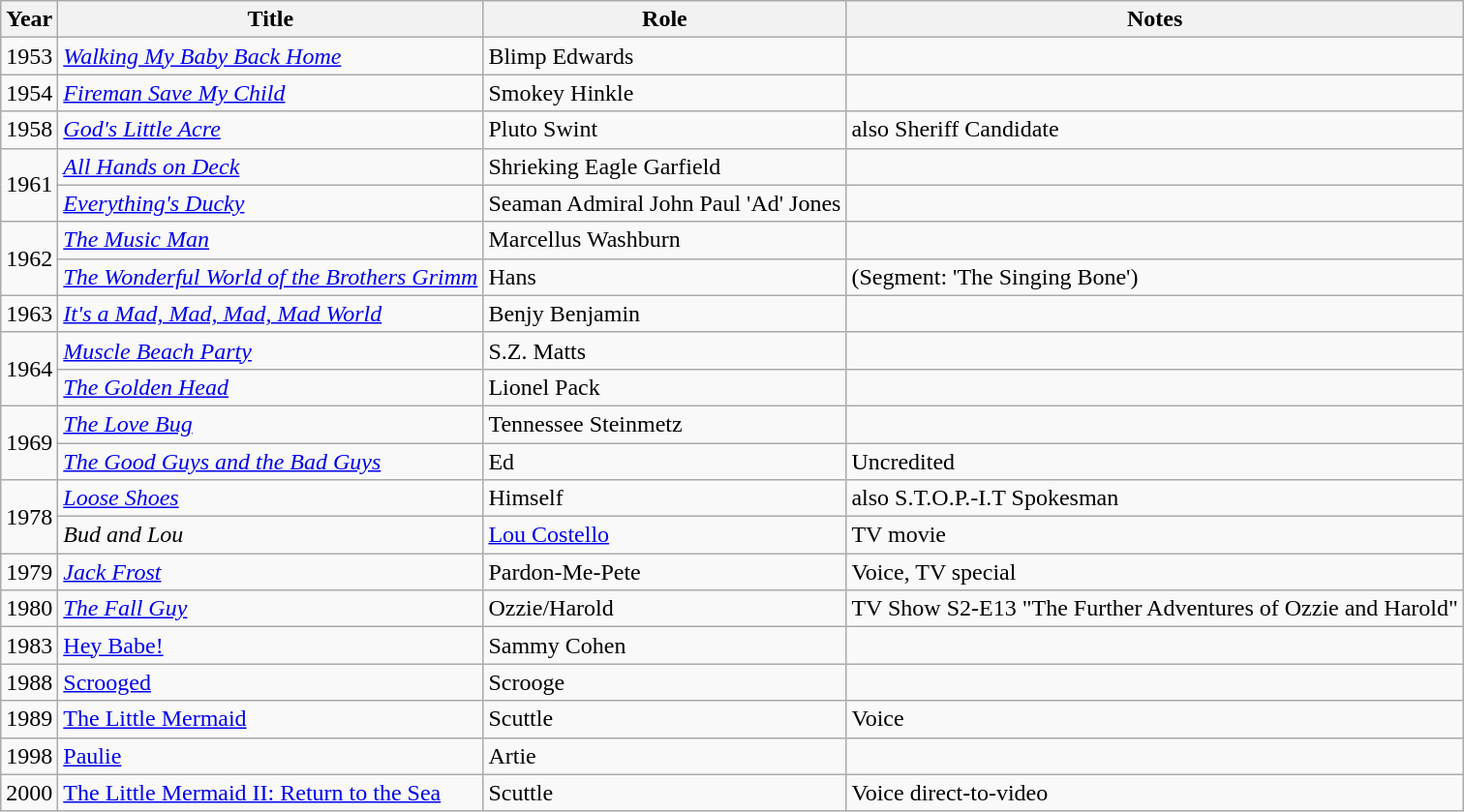<table class="wikitable sortable">
<tr>
<th>Year</th>
<th>Title</th>
<th>Role</th>
<th>Notes</th>
</tr>
<tr>
<td>1953</td>
<td><em><a href='#'>Walking My Baby Back Home</a></em></td>
<td>Blimp Edwards</td>
<td></td>
</tr>
<tr>
<td>1954</td>
<td><em><a href='#'>Fireman Save My Child</a></em></td>
<td>Smokey Hinkle</td>
<td></td>
</tr>
<tr>
<td>1958</td>
<td><em><a href='#'>God's Little Acre</a></em></td>
<td>Pluto Swint</td>
<td>also Sheriff Candidate</td>
</tr>
<tr>
<td rowspan="2">1961</td>
<td><em><a href='#'>All Hands on Deck</a></em></td>
<td>Shrieking Eagle Garfield</td>
<td></td>
</tr>
<tr>
<td><em><a href='#'>Everything's Ducky</a></em></td>
<td>Seaman Admiral John Paul 'Ad' Jones</td>
<td></td>
</tr>
<tr>
<td rowspan="2">1962</td>
<td><em><a href='#'>The Music Man</a></em></td>
<td>Marcellus Washburn</td>
<td></td>
</tr>
<tr>
<td><em><a href='#'>The Wonderful World of the Brothers Grimm</a></em></td>
<td>Hans</td>
<td>(Segment: 'The Singing Bone')</td>
</tr>
<tr>
<td>1963</td>
<td><em><a href='#'>It's a Mad, Mad, Mad, Mad World</a></em></td>
<td>Benjy Benjamin</td>
<td></td>
</tr>
<tr>
<td rowspan="2">1964</td>
<td><em><a href='#'>Muscle Beach Party</a></em></td>
<td>S.Z. Matts</td>
<td></td>
</tr>
<tr>
<td><em><a href='#'>The Golden Head</a></em></td>
<td>Lionel Pack</td>
<td></td>
</tr>
<tr>
<td rowspan="2">1969</td>
<td><em><a href='#'>The Love Bug</a></em></td>
<td>Tennessee Steinmetz</td>
<td></td>
</tr>
<tr>
<td><em><a href='#'>The Good Guys and the Bad Guys</a></em></td>
<td>Ed</td>
<td>Uncredited</td>
</tr>
<tr>
<td rowspan="2">1978</td>
<td><em><a href='#'>Loose Shoes</a></em></td>
<td>Himself</td>
<td>also S.T.O.P.-I.T Spokesman</td>
</tr>
<tr>
<td><em>Bud and Lou</em></td>
<td><a href='#'>Lou Costello</a></td>
<td>TV movie</td>
</tr>
<tr>
<td>1979</td>
<td><em><a href='#'>Jack Frost</a></em></td>
<td>Pardon-Me-Pete</td>
<td>Voice, TV special</td>
</tr>
<tr>
<td>1980</td>
<td><em><a href='#'>The Fall Guy</a></td>
<td>Ozzie/Harold</td>
<td>TV Show S2-E13 "The Further Adventures of Ozzie and Harold"</td>
</tr>
<tr>
<td>1983</td>
<td></em><a href='#'>Hey Babe!</a><em></td>
<td>Sammy Cohen</td>
<td></td>
</tr>
<tr>
<td>1988</td>
<td></em><a href='#'>Scrooged</a><em></td>
<td>Scrooge</td>
<td></td>
</tr>
<tr>
<td>1989</td>
<td></em><a href='#'>The Little Mermaid</a><em></td>
<td>Scuttle</td>
<td>Voice</td>
</tr>
<tr>
<td>1998</td>
<td></em><a href='#'>Paulie</a><em></td>
<td>Artie</td>
<td></td>
</tr>
<tr>
<td>2000</td>
<td></em><a href='#'>The Little Mermaid II: Return to the Sea</a><em></td>
<td>Scuttle</td>
<td>Voice direct-to-video</td>
</tr>
</table>
